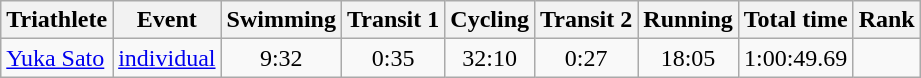<table class="wikitable" border="1">
<tr>
<th>Triathlete</th>
<th>Event</th>
<th>Swimming</th>
<th>Transit 1</th>
<th>Cycling</th>
<th>Transit 2</th>
<th>Running</th>
<th>Total time</th>
<th>Rank</th>
</tr>
<tr>
<td><a href='#'>Yuka Sato</a></td>
<td><a href='#'>individual</a></td>
<td align=center>9:32</td>
<td align=center>0:35</td>
<td align=center>32:10</td>
<td align=center>0:27</td>
<td align=center>18:05</td>
<td align=center>1:00:49.69</td>
<td align=center></td>
</tr>
</table>
